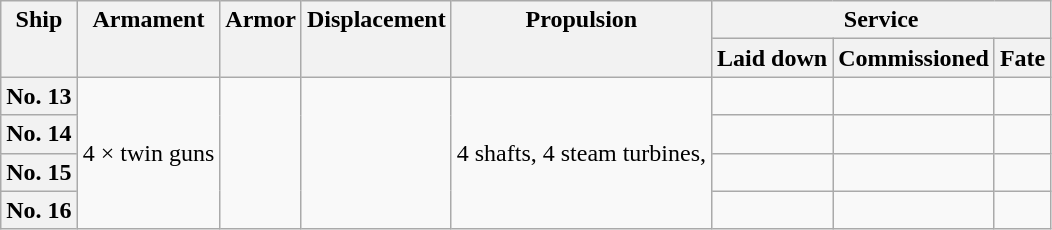<table class="wikitable plainrowheaders" style="text-align: center;">
<tr valign="top">
<th scope="col" rowspan="2">Ship</th>
<th scope="col" rowspan="2">Armament</th>
<th scope="col" rowspan="2">Armor</th>
<th scope="col" rowspan="2">Displacement</th>
<th scope="col" rowspan="2">Propulsion</th>
<th scope="col" colspan="3">Service</th>
</tr>
<tr valign="top">
<th scope="col">Laid down</th>
<th scope="col">Commissioned</th>
<th scope="col">Fate</th>
</tr>
<tr valign="center">
<th scope="row">No. 13</th>
<td rowspan="4">4 × twin  guns</td>
<td rowspan="4"></td>
<td rowspan="4"></td>
<td rowspan="4">4 shafts, 4 steam turbines,<br></td>
<td></td>
<td></td>
<td></td>
</tr>
<tr valign="center">
<th scope="row">No. 14</th>
<td></td>
<td></td>
<td></td>
</tr>
<tr valign="center">
<th scope="row">No. 15</th>
<td></td>
<td></td>
<td></td>
</tr>
<tr valign="center">
<th scope="row">No. 16</th>
<td></td>
<td></td>
<td></td>
</tr>
</table>
